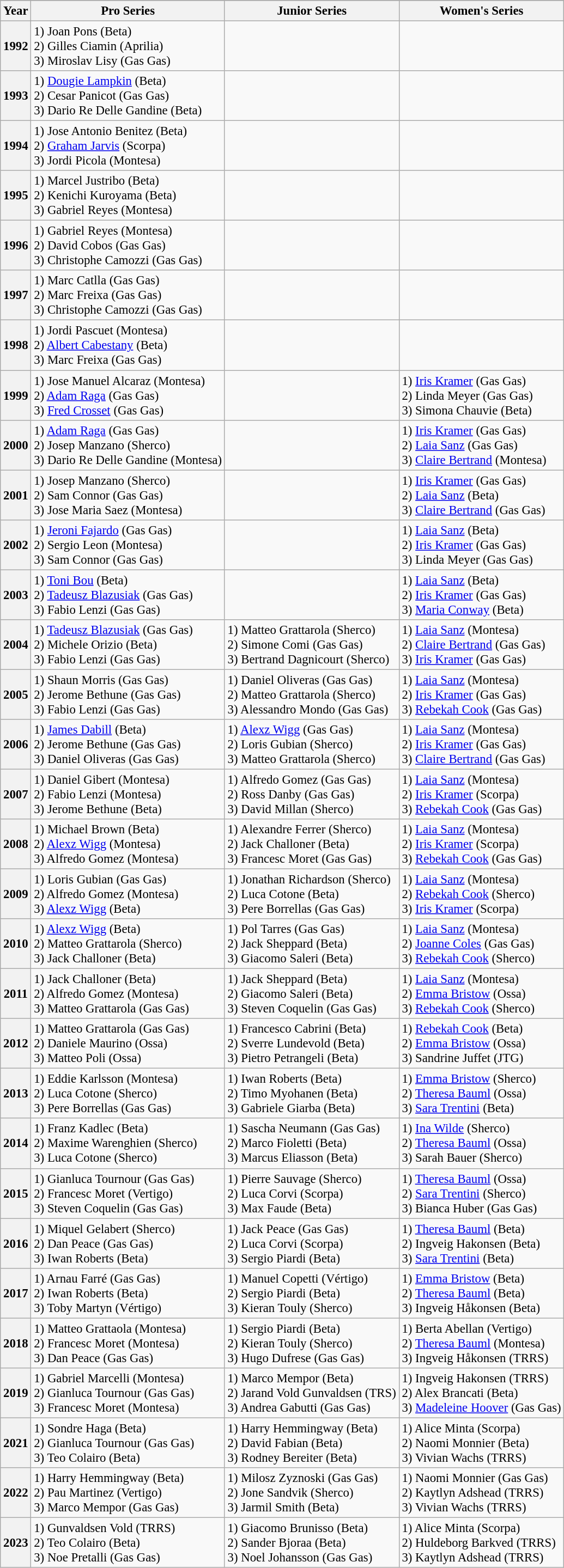<table class="wikitable" style="font-size: 95%;">
<tr style="background:#efefef">
</tr>
<tr>
<th>Year</th>
<th>Pro Series</th>
<th>Junior Series</th>
<th>Women's Series</th>
</tr>
<tr>
<th align=center>1992</th>
<td>1)  Joan Pons (Beta)<br>2)  Gilles Ciamin (Aprilia)<br>3)  Miroslav Lisy (Gas Gas)</td>
<td></td>
<td></td>
</tr>
<tr>
<th align=center>1993</th>
<td>1)  <a href='#'>Dougie Lampkin</a> (Beta)<br>2)  Cesar Panicot (Gas Gas)<br>3)  Dario Re Delle Gandine (Beta)</td>
<td></td>
<td></td>
</tr>
<tr>
<th align=center>1994</th>
<td>1)  Jose Antonio Benitez (Beta)<br>2)  <a href='#'>Graham Jarvis</a> (Scorpa)<br>3)  Jordi Picola (Montesa)</td>
<td></td>
<td></td>
</tr>
<tr>
<th align=center>1995</th>
<td>1)  Marcel Justribo (Beta)<br>2)  Kenichi Kuroyama (Beta)<br>3)  Gabriel Reyes (Montesa)</td>
<td></td>
<td></td>
</tr>
<tr>
<th align=center>1996</th>
<td>1)  Gabriel Reyes (Montesa)<br>2)  David Cobos (Gas Gas)<br>3)  Christophe Camozzi (Gas Gas)</td>
<td></td>
<td></td>
</tr>
<tr>
<th align=center>1997</th>
<td>1)  Marc Catlla (Gas Gas)<br>2)  Marc Freixa (Gas Gas)<br>3)  Christophe Camozzi (Gas Gas)</td>
<td></td>
<td></td>
</tr>
<tr>
<th align=center>1998</th>
<td>1)  Jordi Pascuet (Montesa)<br>2)  <a href='#'>Albert Cabestany</a> (Beta)<br>3)  Marc Freixa (Gas Gas)</td>
<td></td>
<td></td>
</tr>
<tr>
<th align=center>1999</th>
<td>1)  Jose Manuel Alcaraz (Montesa)<br>2)  <a href='#'>Adam Raga</a> (Gas Gas)<br>3)  <a href='#'>Fred Crosset</a> (Gas Gas)</td>
<td></td>
<td>1)  <a href='#'>Iris Kramer</a> (Gas Gas)<br>2)  Linda Meyer (Gas Gas)<br>3)  Simona Chauvie (Beta)</td>
</tr>
<tr>
<th align=center>2000</th>
<td>1)  <a href='#'>Adam Raga</a> (Gas Gas)<br>2)  Josep Manzano (Sherco)<br>3)  Dario Re Delle Gandine (Montesa)</td>
<td></td>
<td>1)  <a href='#'>Iris Kramer</a> (Gas Gas)<br>2)  <a href='#'>Laia Sanz</a> (Gas Gas)<br>3)  <a href='#'>Claire Bertrand</a> (Montesa)</td>
</tr>
<tr>
<th align=center>2001</th>
<td>1)  Josep Manzano (Sherco)<br>2)  Sam Connor (Gas Gas)<br>3)  Jose Maria Saez (Montesa)</td>
<td></td>
<td>1)  <a href='#'>Iris Kramer</a> (Gas Gas)<br>2)  <a href='#'>Laia Sanz</a> (Beta)<br>3)  <a href='#'>Claire Bertrand</a> (Gas Gas)</td>
</tr>
<tr>
<th align=center>2002</th>
<td>1)  <a href='#'>Jeroni Fajardo</a> (Gas Gas)<br>2)  Sergio Leon (Montesa)<br>3)  Sam Connor (Gas Gas)</td>
<td></td>
<td>1)  <a href='#'>Laia Sanz</a> (Beta)<br>2)  <a href='#'>Iris Kramer</a> (Gas Gas)<br>3)  Linda Meyer (Gas Gas)</td>
</tr>
<tr>
<th align=center>2003</th>
<td>1)  <a href='#'>Toni Bou</a> (Beta)<br>2)  <a href='#'>Tadeusz Blazusiak</a> (Gas Gas)<br>3)  Fabio Lenzi (Gas Gas)</td>
<td></td>
<td>1)  <a href='#'>Laia Sanz</a> (Beta)<br>2)  <a href='#'>Iris Kramer</a> (Gas Gas)<br>3)  <a href='#'>Maria Conway</a> (Beta)</td>
</tr>
<tr>
<th align=center>2004</th>
<td>1)  <a href='#'>Tadeusz Blazusiak</a> (Gas Gas)<br>2)  Michele Orizio (Beta)<br>3)  Fabio Lenzi (Gas Gas)</td>
<td>1)  Matteo Grattarola (Sherco)<br>2)  Simone Comi (Gas Gas)<br>3)  Bertrand Dagnicourt (Sherco)</td>
<td>1)  <a href='#'>Laia Sanz</a> (Montesa)<br>2)  <a href='#'>Claire Bertrand</a> (Gas Gas)<br>3)  <a href='#'>Iris Kramer</a> (Gas Gas)</td>
</tr>
<tr>
<th align=center>2005</th>
<td>1)  Shaun Morris (Gas Gas)<br>2)  Jerome Bethune (Gas Gas)<br>3)  Fabio Lenzi (Gas Gas)</td>
<td>1)  Daniel Oliveras (Gas Gas)<br>2)  Matteo Grattarola (Sherco)<br>3)  Alessandro Mondo (Gas Gas)</td>
<td>1)  <a href='#'>Laia Sanz</a> (Montesa)<br>2)  <a href='#'>Iris Kramer</a> (Gas Gas)<br>3)  <a href='#'>Rebekah Cook</a> (Gas Gas)</td>
</tr>
<tr>
<th align=center>2006</th>
<td>1)  <a href='#'>James Dabill</a> (Beta)<br>2)  Jerome Bethune (Gas Gas)<br>3)  Daniel Oliveras (Gas Gas)</td>
<td>1)  <a href='#'>Alexz Wigg</a> (Gas Gas)<br>2)  Loris Gubian (Sherco)<br>3)  Matteo Grattarola (Sherco)</td>
<td>1)  <a href='#'>Laia Sanz</a> (Montesa)<br>2)  <a href='#'>Iris Kramer</a> (Gas Gas)<br>3)  <a href='#'>Claire Bertrand</a> (Gas Gas)</td>
</tr>
<tr>
<th align=center>2007</th>
<td>1)  Daniel Gibert (Montesa)<br>2)  Fabio Lenzi (Montesa)<br>3)  Jerome Bethune (Beta)</td>
<td>1)  Alfredo Gomez (Gas Gas)<br>2)  Ross Danby (Gas Gas)<br>3)  David Millan (Sherco)</td>
<td>1)  <a href='#'>Laia Sanz</a> (Montesa)<br>2)  <a href='#'>Iris Kramer</a> (Scorpa)<br>3)  <a href='#'>Rebekah Cook</a> (Gas Gas)</td>
</tr>
<tr>
<th align=center>2008</th>
<td>1)  Michael Brown (Beta)<br>2)  <a href='#'>Alexz Wigg</a> (Montesa)<br>3)  Alfredo Gomez (Montesa)</td>
<td>1)  Alexandre Ferrer (Sherco)<br>2)  Jack Challoner (Beta)<br>3)  Francesc Moret (Gas Gas)</td>
<td>1)  <a href='#'>Laia Sanz</a> (Montesa)<br>2)  <a href='#'>Iris Kramer</a> (Scorpa)<br>3)  <a href='#'>Rebekah Cook</a> (Gas Gas)</td>
</tr>
<tr>
<th align=center>2009</th>
<td>1)  Loris Gubian (Gas Gas)<br>2)  Alfredo Gomez (Montesa)<br>3)  <a href='#'>Alexz Wigg</a> (Beta)</td>
<td>1)  Jonathan Richardson (Sherco)<br>2)  Luca Cotone (Beta)<br>3)  Pere Borrellas (Gas Gas)</td>
<td>1)  <a href='#'>Laia Sanz</a> (Montesa)<br>2)  <a href='#'>Rebekah Cook</a> (Sherco)<br>3)  <a href='#'>Iris Kramer</a> (Scorpa)</td>
</tr>
<tr>
<th align=center>2010</th>
<td>1)  <a href='#'>Alexz Wigg</a> (Beta)<br>2)  Matteo Grattarola (Sherco)<br>3)  Jack Challoner (Beta)</td>
<td>1)  Pol Tarres (Gas Gas)<br>2)  Jack Sheppard (Beta)<br>3)  Giacomo Saleri (Beta)</td>
<td>1)  <a href='#'>Laia Sanz</a> (Montesa)<br>2)  <a href='#'>Joanne Coles</a> (Gas Gas)<br>3)  <a href='#'>Rebekah Cook</a> (Sherco)</td>
</tr>
<tr>
<th align=center>2011</th>
<td>1)  Jack Challoner (Beta)<br>2)  Alfredo Gomez (Montesa)<br>3)  Matteo Grattarola (Gas Gas)</td>
<td>1)  Jack Sheppard (Beta)<br>2)  Giacomo Saleri (Beta)<br>3)  Steven Coquelin (Gas Gas)</td>
<td>1)  <a href='#'>Laia Sanz</a> (Montesa)<br>2)  <a href='#'>Emma Bristow</a> (Ossa)<br>3)  <a href='#'>Rebekah Cook</a> (Sherco)</td>
</tr>
<tr>
<th align=center>2012</th>
<td>1)  Matteo Grattarola (Gas Gas)<br>2)  Daniele Maurino (Ossa)<br>3)  Matteo Poli (Ossa)</td>
<td>1)  Francesco Cabrini (Beta)<br>2)  Sverre Lundevold (Beta)<br>3)  Pietro Petrangeli (Beta)</td>
<td>1)  <a href='#'>Rebekah Cook</a> (Beta)<br>2)  <a href='#'>Emma Bristow</a> (Ossa)<br>3)  Sandrine Juffet (JTG)</td>
</tr>
<tr>
<th align=center>2013</th>
<td>1)  Eddie Karlsson (Montesa)<br>2)  Luca Cotone (Sherco)<br>3)  Pere Borrellas (Gas Gas)</td>
<td>1)  Iwan Roberts (Beta)<br>2)  Timo Myohanen (Beta)<br>3)  Gabriele Giarba (Beta)</td>
<td>1)  <a href='#'>Emma Bristow</a> (Sherco)<br>2)  <a href='#'>Theresa Bauml</a> (Ossa)<br>3)  <a href='#'>Sara Trentini</a> (Beta)</td>
</tr>
<tr>
<th align=center>2014</th>
<td>1)  Franz Kadlec (Beta)<br>2)  Maxime Warenghien (Sherco)<br>3)  Luca Cotone (Sherco)</td>
<td>1)  Sascha Neumann (Gas Gas)<br>2)  Marco Fioletti (Beta)<br>3)  Marcus Eliasson (Beta)</td>
<td>1)  <a href='#'>Ina Wilde</a> (Sherco)<br>2)  <a href='#'>Theresa Bauml</a> (Ossa)<br>3)  Sarah Bauer (Sherco)</td>
</tr>
<tr>
<th align=center>2015</th>
<td>1)  Gianluca Tournour (Gas Gas)<br>2)  Francesc Moret (Vertigo)<br>3)  Steven Coquelin (Gas Gas)</td>
<td>1)  Pierre Sauvage (Sherco)<br>2)  Luca Corvi (Scorpa)<br>3)  Max Faude (Beta)</td>
<td>1)  <a href='#'>Theresa Bauml</a> (Ossa)<br>2)  <a href='#'>Sara Trentini</a> (Sherco)<br>3)  Bianca Huber (Gas Gas)</td>
</tr>
<tr>
<th align=center>2016</th>
<td>1)  Miquel Gelabert (Sherco)<br>2)  Dan Peace (Gas Gas)<br>3)  Iwan Roberts (Beta)</td>
<td>1)  Jack Peace (Gas Gas)<br>2)  Luca Corvi (Scorpa)<br>3)  Sergio Piardi (Beta)</td>
<td>1)  <a href='#'>Theresa Bauml</a> (Beta)<br>2)  Ingveig Hakonsen (Beta)<br>3)  <a href='#'>Sara Trentini</a> (Beta)</td>
</tr>
<tr>
<th align=center>2017</th>
<td>1)  Arnau Farré (Gas Gas)<br>2)  Iwan Roberts (Beta)<br>3)  Toby Martyn (Vértigo)</td>
<td>1)  Manuel Copetti (Vértigo)<br>2)  Sergio Piardi (Beta)<br>3)  Kieran Touly (Sherco)</td>
<td>1)  <a href='#'>Emma Bristow</a> (Beta)<br>2)  <a href='#'>Theresa Bauml</a> (Beta)<br>3)  Ingveig Håkonsen (Beta)</td>
</tr>
<tr>
<th align=center>2018</th>
<td>1)  Matteo Grattaola (Montesa)<br>2)  Francesc Moret (Montesa)<br>3)  Dan Peace (Gas Gas)</td>
<td>1)  Sergio Piardi (Beta)<br>2)  Kieran Touly (Sherco)<br>3)  Hugo Dufrese (Gas Gas)</td>
<td>1)  Berta Abellan (Vertigo)<br>2)  <a href='#'>Theresa Bauml</a> (Montesa)<br>3)  Ingveig Håkonsen (TRRS)</td>
</tr>
<tr>
<th align=center>2019</th>
<td>1)  Gabriel Marcelli (Montesa)<br>2)  Gianluca Tournour (Gas Gas)<br>3)  Francesc Moret (Montesa)</td>
<td>1)  Marco Mempor (Beta)<br>2)  Jarand Vold Gunvaldsen (TRS)<br>3)  Andrea Gabutti (Gas Gas)</td>
<td>1)  Ingveig Hakonsen (TRRS)<br>2)  Alex Brancati (Beta)<br>3)  <a href='#'>Madeleine Hoover</a> (Gas Gas)</td>
</tr>
<tr>
<th align=center>2021</th>
<td>1)  Sondre Haga (Beta)<br>2)  Gianluca Tournour (Gas Gas)<br>3)  Teo Colairo (Beta)</td>
<td>1)  Harry Hemmingway (Beta)<br>2)  David Fabian (Beta)<br>3)  Rodney Bereiter (Beta)</td>
<td>1)  Alice Minta (Scorpa)<br>2)  Naomi Monnier (Beta)<br>3)  Vivian Wachs (TRRS)</td>
</tr>
<tr>
<th align=center>2022</th>
<td>1)  Harry Hemmingway (Beta)<br>2)  Pau Martinez (Vertigo)<br>3)  Marco Mempor (Gas Gas)</td>
<td>1)  Milosz Zyznoski (Gas Gas)<br>2)  Jone Sandvik (Sherco)<br>3)  Jarmil Smith (Beta)</td>
<td>1)  Naomi Monnier (Gas Gas)<br>2)  Kaytlyn Adshead (TRRS)<br>3)  Vivian Wachs (TRRS)</td>
</tr>
<tr>
<th align=center>2023</th>
<td>1)  Gunvaldsen Vold (TRRS)<br>2)  Teo Colairo (Beta)<br>3)  Noe Pretalli (Gas Gas)</td>
<td>1)  Giacomo Brunisso (Beta)<br>2)  Sander Bjoraa (Beta)<br>3)  Noel Johansson (Gas Gas)</td>
<td>1)  Alice Minta (Scorpa)<br>2)  Huldeborg Barkved (TRRS)<br>3)  Kaytlyn Adshead (TRRS)</td>
</tr>
</table>
